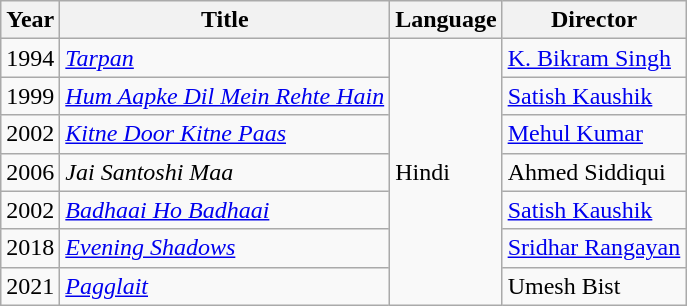<table class="wikitable">
<tr>
<th>Year</th>
<th>Title</th>
<th>Language</th>
<th>Director</th>
</tr>
<tr>
<td>1994</td>
<td><em><a href='#'>Tarpan</a></em></td>
<td rowspan="7">Hindi</td>
<td><a href='#'>K. Bikram Singh</a></td>
</tr>
<tr>
<td>1999</td>
<td><em><a href='#'>Hum Aapke Dil Mein Rehte Hain</a></em></td>
<td><a href='#'>Satish Kaushik</a></td>
</tr>
<tr>
<td>2002</td>
<td><em><a href='#'>Kitne Door Kitne Paas</a></em></td>
<td><a href='#'>Mehul Kumar</a></td>
</tr>
<tr>
<td>2006</td>
<td><em>Jai Santoshi Maa</em></td>
<td>Ahmed Siddiqui</td>
</tr>
<tr>
<td>2002</td>
<td><em><a href='#'>Badhaai Ho Badhaai</a></em></td>
<td><a href='#'>Satish Kaushik</a></td>
</tr>
<tr>
<td>2018</td>
<td><em><a href='#'>Evening Shadows</a></em></td>
<td><a href='#'>Sridhar Rangayan</a></td>
</tr>
<tr>
<td>2021</td>
<td><em><a href='#'>Pagglait</a></em></td>
<td>Umesh Bist</td>
</tr>
</table>
